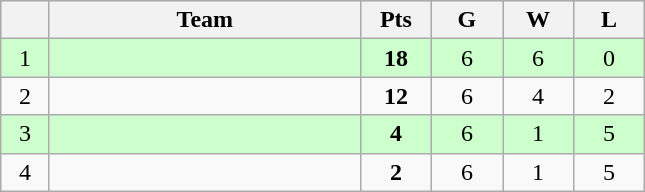<table class=wikitable style="text-align:center">
<tr bgcolor="#DCDCDC">
<th width="25"></th>
<th width="200">Team</th>
<th width="40">Pts</th>
<th width="40">G</th>
<th width="40">W</th>
<th width="40">L</th>
</tr>
<tr bgcolor=#CCFFCC>
<td>1</td>
<td align=left></td>
<td><strong>18</strong></td>
<td>6</td>
<td>6</td>
<td>0</td>
</tr>
<tr>
<td>2</td>
<td align=left></td>
<td><strong>12</strong></td>
<td>6</td>
<td>4</td>
<td>2</td>
</tr>
<tr bgcolor=#CCFFCC>
<td>3</td>
<td align=left></td>
<td><strong>4</strong></td>
<td>6</td>
<td>1</td>
<td>5</td>
</tr>
<tr>
<td>4</td>
<td align=left></td>
<td><strong>2</strong></td>
<td>6</td>
<td>1</td>
<td>5</td>
</tr>
</table>
